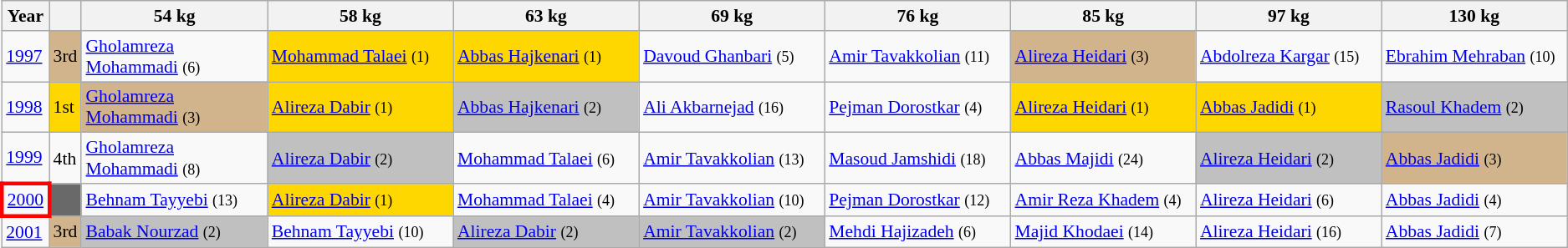<table class="wikitable" style="font-size: 90%">
<tr>
<th>Year</th>
<th></th>
<th width="12%">54 kg</th>
<th width="12%">58 kg</th>
<th width="12%">63 kg</th>
<th width="12%">69 kg</th>
<th width="12%">76 kg</th>
<th width="12%">85 kg</th>
<th width="12%">97 kg</th>
<th width="12%">130 kg</th>
</tr>
<tr>
<td><a href='#'>1997</a></td>
<td bgcolor="TAN">3rd</td>
<td><a href='#'>Gholamreza Mohammadi</a> <small>(6)</small></td>
<td bgcolor="GOLD"><a href='#'>Mohammad Talaei</a> <small>(1)</small></td>
<td bgcolor="GOLD"><a href='#'>Abbas Hajkenari</a> <small>(1)</small></td>
<td><a href='#'>Davoud Ghanbari</a> <small>(5)</small></td>
<td><a href='#'>Amir Tavakkolian</a> <small>(11)</small></td>
<td bgcolor="TAN"><a href='#'>Alireza Heidari</a> <small>(3)</small></td>
<td><a href='#'>Abdolreza Kargar</a> <small>(15)</small></td>
<td><a href='#'>Ebrahim Mehraban</a> <small>(10)</small></td>
</tr>
<tr>
<td><a href='#'>1998</a></td>
<td bgcolor="GOLD">1st</td>
<td bgcolor="TAN"><a href='#'>Gholamreza Mohammadi</a> <small>(3)</small></td>
<td bgcolor="GOLD"><a href='#'>Alireza Dabir</a> <small>(1)</small></td>
<td bgcolor="SILVER"><a href='#'>Abbas Hajkenari</a> <small>(2)</small></td>
<td><a href='#'>Ali Akbarnejad</a> <small>(16)</small></td>
<td><a href='#'>Pejman Dorostkar</a> <small>(4)</small></td>
<td bgcolor="GOLD"><a href='#'>Alireza Heidari</a> <small>(1)</small></td>
<td bgcolor="GOLD"><a href='#'>Abbas Jadidi</a> <small>(1)</small></td>
<td bgcolor="SILVER"><a href='#'>Rasoul Khadem</a> <small>(2)</small></td>
</tr>
<tr>
<td><a href='#'>1999</a></td>
<td>4th</td>
<td><a href='#'>Gholamreza Mohammadi</a> <small>(8)</small></td>
<td bgcolor="SILVER"><a href='#'>Alireza Dabir</a> <small>(2)</small></td>
<td><a href='#'>Mohammad Talaei</a> <small>(6)</small></td>
<td><a href='#'>Amir Tavakkolian</a> <small>(13)</small></td>
<td><a href='#'>Masoud Jamshidi</a> <small>(18)</small></td>
<td><a href='#'>Abbas Majidi</a> <small>(24)</small></td>
<td bgcolor="SILVER"><a href='#'>Alireza Heidari</a> <small>(2)</small></td>
<td bgcolor="TAN"><a href='#'>Abbas Jadidi</a> <small>(3)</small></td>
</tr>
<tr>
<td style="border: 3px solid red"><a href='#'>2000</a></td>
<td bgcolor=DimGray></td>
<td><a href='#'>Behnam Tayyebi</a> <small>(13)</small></td>
<td bgcolor="GOLD"><a href='#'>Alireza Dabir</a> <small>(1)</small></td>
<td><a href='#'>Mohammad Talaei</a> <small>(4)</small></td>
<td><a href='#'>Amir Tavakkolian</a> <small>(10)</small></td>
<td><a href='#'>Pejman Dorostkar</a> <small>(12)</small></td>
<td><a href='#'>Amir Reza Khadem</a> <small>(4)</small></td>
<td><a href='#'>Alireza Heidari</a> <small>(6)</small></td>
<td><a href='#'>Abbas Jadidi</a> <small>(4)</small></td>
</tr>
<tr>
<td><a href='#'>2001</a></td>
<td bgcolor="TAN">3rd</td>
<td bgcolor="SILVER"><a href='#'>Babak Nourzad</a> <small>(2)</small></td>
<td><a href='#'>Behnam Tayyebi</a> <small>(10)</small></td>
<td bgcolor="SILVER"><a href='#'>Alireza Dabir</a> <small>(2)</small></td>
<td bgcolor="SILVER"><a href='#'>Amir Tavakkolian</a> <small>(2)</small></td>
<td><a href='#'>Mehdi Hajizadeh</a> <small>(6)</small></td>
<td><a href='#'>Majid Khodaei</a> <small>(14)</small></td>
<td><a href='#'>Alireza Heidari</a> <small>(16)</small></td>
<td><a href='#'>Abbas Jadidi</a> <small>(7)</small></td>
</tr>
</table>
